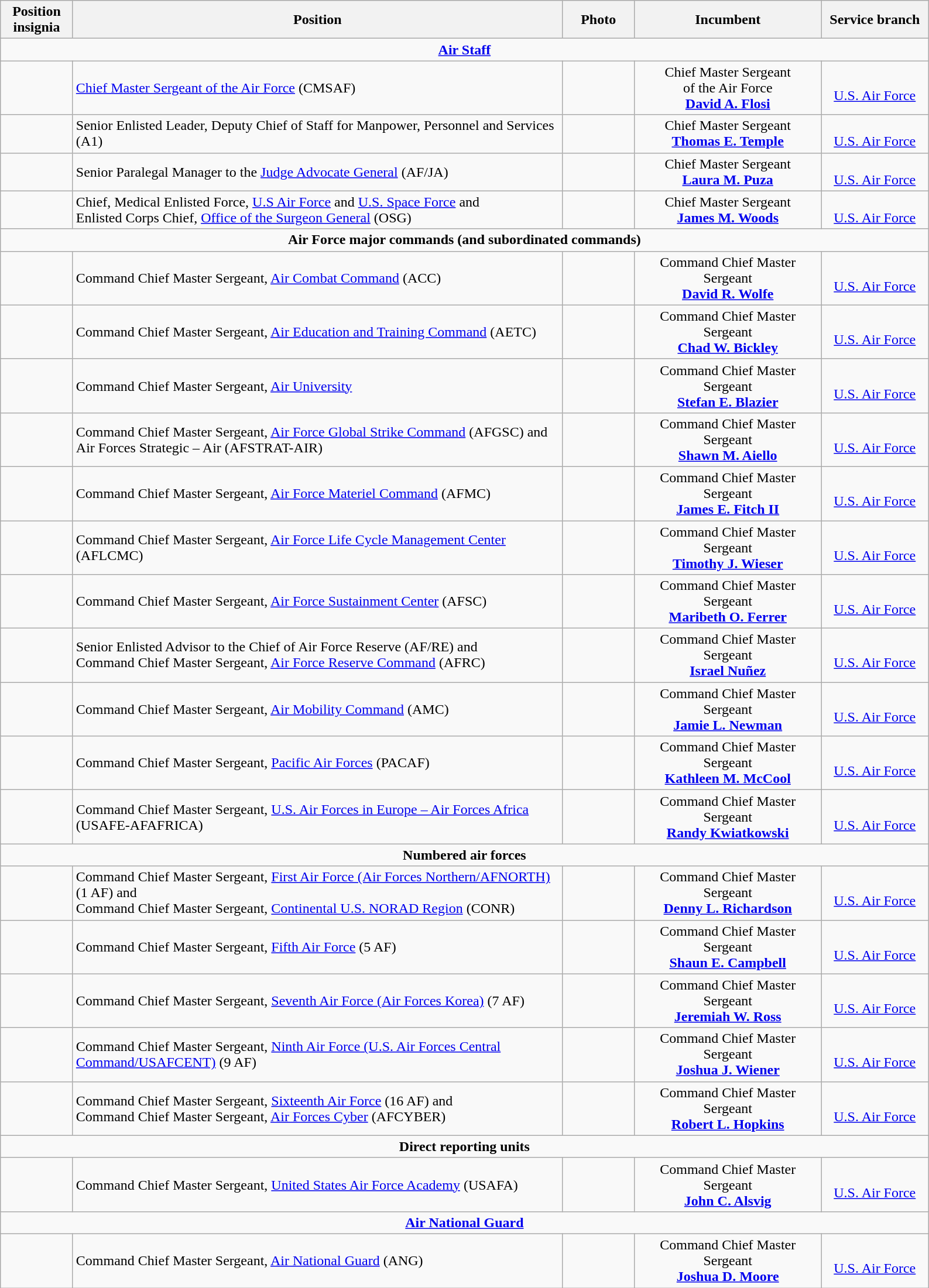<table class="wikitable">
<tr>
<th width="75" style="text-align:center">Position insignia</th>
<th width="550" style="text-align:center">Position</th>
<th width="75" style="text-align:center">Photo</th>
<th width="205" style="text-align:center">Incumbent</th>
<th width="115" style="text-align:center">Service branch</th>
</tr>
<tr>
<td colspan="5" style="text-align:center"><strong><a href='#'>Air Staff</a></strong></td>
</tr>
<tr>
<td></td>
<td><a href='#'>Chief Master Sergeant of the Air Force</a> (CMSAF)</td>
<td></td>
<td style="text-align:center">Chief Master Sergeant<br>of the Air Force<br><strong><a href='#'>David A. Flosi</a></strong></td>
<td style="text-align:center"><br><a href='#'>U.S. Air Force</a></td>
</tr>
<tr>
<td></td>
<td>Senior Enlisted Leader, Deputy Chief of Staff for Manpower, Personnel and Services (A1)</td>
<td></td>
<td style="text-align:center">Chief Master Sergeant<br><strong><a href='#'>Thomas E. Temple</a></strong></td>
<td style="text-align:center"><br><a href='#'>U.S. Air Force</a></td>
</tr>
<tr>
<td></td>
<td>Senior Paralegal Manager to the <a href='#'>Judge Advocate General</a> (AF/JA)</td>
<td></td>
<td style="text-align:center">Chief Master Sergeant<br><strong><a href='#'>Laura M. Puza</a></strong></td>
<td style="text-align:center"><br><a href='#'>U.S. Air Force</a></td>
</tr>
<tr>
<td></td>
<td>Chief, Medical Enlisted Force, <a href='#'>U.S Air Force</a> and <a href='#'>U.S. Space Force</a> and<br>Enlisted Corps Chief, <a href='#'>Office of the Surgeon General</a> (OSG)</td>
<td></td>
<td style="text-align:center">Chief Master Sergeant<br><strong><a href='#'>James M. Woods</a></strong></td>
<td style="text-align:center"><br><a href='#'>U.S. Air Force</a></td>
</tr>
<tr>
<td colspan="5" style="text-align:center"><strong>Air Force major commands (and subordinated commands)</strong></td>
</tr>
<tr>
<td></td>
<td>Command Chief Master Sergeant, <a href='#'>Air Combat Command</a> (ACC)</td>
<td></td>
<td style="text-align:center">Command Chief Master Sergeant<br><strong><a href='#'>David R. Wolfe</a></strong></td>
<td style="text-align:center"><br><a href='#'>U.S. Air Force</a></td>
</tr>
<tr>
<td></td>
<td>Command Chief Master Sergeant, <a href='#'>Air Education and Training Command</a> (AETC)</td>
<td></td>
<td style="text-align:center">Command Chief Master Sergeant<br><strong><a href='#'>Chad W. Bickley</a></strong></td>
<td style="text-align:center"><br><a href='#'>U.S. Air Force</a></td>
</tr>
<tr>
<td></td>
<td>Command Chief Master Sergeant, <a href='#'>Air University</a></td>
<td></td>
<td style="text-align:center">Command Chief Master Sergeant<br><strong><a href='#'>Stefan E. Blazier</a></strong></td>
<td style="text-align:center"><br><a href='#'>U.S. Air Force</a></td>
</tr>
<tr>
<td></td>
<td>Command Chief Master Sergeant, <a href='#'>Air Force Global Strike Command</a> (AFGSC) and<br>Air Forces Strategic – Air (AFSTRAT-AIR)</td>
<td></td>
<td style="text-align:center">Command Chief Master Sergeant<br><strong><a href='#'>Shawn M. Aiello</a></strong></td>
<td style="text-align:center"><br><a href='#'>U.S. Air Force</a></td>
</tr>
<tr>
<td></td>
<td>Command Chief Master Sergeant, <a href='#'>Air Force Materiel Command</a> (AFMC)</td>
<td></td>
<td style="text-align:center">Command Chief Master Sergeant<br><strong><a href='#'>James E. Fitch II</a></strong></td>
<td style="text-align:center"><br><a href='#'>U.S. Air Force</a></td>
</tr>
<tr>
<td></td>
<td>Command Chief Master Sergeant, <a href='#'>Air Force Life Cycle Management Center</a> (AFLCMC)</td>
<td></td>
<td style="text-align:center">Command Chief Master Sergeant<br><strong><a href='#'>Timothy J. Wieser</a></strong></td>
<td style="text-align:center"><br><a href='#'>U.S. Air Force</a></td>
</tr>
<tr>
<td></td>
<td>Command Chief Master Sergeant, <a href='#'>Air Force Sustainment Center</a> (AFSC)</td>
<td></td>
<td style="text-align:center">Command Chief Master Sergeant<br><strong><a href='#'>Maribeth O. Ferrer</a></strong></td>
<td style="text-align:center"><br><a href='#'>U.S. Air Force</a></td>
</tr>
<tr>
<td></td>
<td>Senior Enlisted Advisor to the Chief of Air Force Reserve (AF/RE) and<br>Command Chief Master Sergeant, <a href='#'>Air Force Reserve Command</a> (AFRC)</td>
<td></td>
<td style="text-align:center">Command Chief Master Sergeant<br><strong><a href='#'>Israel Nuñez</a></strong></td>
<td style="text-align:center"><br><a href='#'>U.S. Air Force</a></td>
</tr>
<tr>
<td></td>
<td>Command Chief Master Sergeant, <a href='#'>Air Mobility Command</a> (AMC)</td>
<td></td>
<td style="text-align:center">Command Chief Master Sergeant<br><strong><a href='#'>Jamie L. Newman</a></strong></td>
<td style="text-align:center"><br><a href='#'>U.S. Air Force</a></td>
</tr>
<tr>
<td></td>
<td>Command Chief Master Sergeant, <a href='#'>Pacific Air Forces</a> (PACAF)</td>
<td></td>
<td style="text-align:center">Command Chief Master Sergeant<br><strong><a href='#'>Kathleen M. McCool</a></strong></td>
<td style="text-align:center"><br><a href='#'>U.S. Air Force</a></td>
</tr>
<tr>
<td> </td>
<td>Command Chief Master Sergeant, <a href='#'>U.S. Air Forces in Europe – Air Forces Africa</a> (USAFE-AFAFRICA)</td>
<td></td>
<td style="text-align:center">Command Chief Master Sergeant<br><strong><a href='#'>Randy Kwiatkowski</a></strong></td>
<td style="text-align:center"><br><a href='#'>U.S. Air Force</a></td>
</tr>
<tr>
<td colspan="5" style="text-align:center"><strong>Numbered air forces</strong></td>
</tr>
<tr>
<td>  </td>
<td>Command Chief Master Sergeant, <a href='#'>First Air Force (Air Forces Northern/AFNORTH)</a> (1 AF) and <br>Command Chief Master Sergeant, <a href='#'>Continental U.S. NORAD Region</a> (CONR)</td>
<td></td>
<td style="text-align:center">Command Chief Master Sergeant<br><strong><a href='#'>Denny L. Richardson</a></strong></td>
<td style="text-align:center"><br><a href='#'>U.S. Air Force</a></td>
</tr>
<tr>
<td></td>
<td>Command Chief Master Sergeant, <a href='#'>Fifth Air Force</a> (5 AF)</td>
<td></td>
<td style="text-align:center">Command Chief Master Sergeant<br><strong><a href='#'>Shaun E. Campbell</a></strong></td>
<td style="text-align:center"><br><a href='#'>U.S. Air Force</a></td>
</tr>
<tr>
<td></td>
<td>Command Chief Master Sergeant, <a href='#'>Seventh Air Force (Air Forces Korea)</a> (7 AF)</td>
<td></td>
<td style="text-align:center">Command Chief Master Sergeant<br><strong><a href='#'>Jeremiah W. Ross</a></strong></td>
<td style="text-align:center"><br><a href='#'>U.S. Air Force</a></td>
</tr>
<tr>
<td> </td>
<td>Command Chief Master Sergeant, <a href='#'>Ninth Air Force (U.S. Air Forces Central Command/USAFCENT)</a> (9 AF)</td>
<td></td>
<td style="text-align:center">Command Chief Master Sergeant<br><strong><a href='#'>Joshua J. Wiener</a></strong></td>
<td style="text-align:center"><br><a href='#'>U.S. Air Force</a></td>
</tr>
<tr>
<td> </td>
<td>Command Chief Master Sergeant, <a href='#'>Sixteenth Air Force</a> (16 AF) and<br>Command Chief Master Sergeant, <a href='#'>Air Forces Cyber</a> (AFCYBER)</td>
<td></td>
<td style="text-align:center">Command Chief Master Sergeant<br><strong><a href='#'>Robert L. Hopkins</a></strong></td>
<td style="text-align:center"><br><a href='#'>U.S. Air Force</a></td>
</tr>
<tr>
<td colspan="5" style="text-align:center"><strong>Direct reporting units</strong></td>
</tr>
<tr>
<td></td>
<td>Command Chief Master Sergeant, <a href='#'>United States Air Force Academy</a> (USAFA)</td>
<td></td>
<td style="text-align:center">Command Chief Master Sergeant<br><strong><a href='#'>John C. Alsvig</a></strong></td>
<td style="text-align:center"><br><a href='#'>U.S. Air Force</a></td>
</tr>
<tr>
<td colspan="5" style="text-align:center"><strong><a href='#'>Air National Guard</a></strong></td>
</tr>
<tr>
<td></td>
<td>Command Chief Master Sergeant, <a href='#'>Air National Guard</a> (ANG)</td>
<td></td>
<td style="text-align:center">Command Chief Master Sergeant<br><strong><a href='#'>Joshua D. Moore</a></strong></td>
<td style="text-align:center"><br><a href='#'>U.S. Air Force</a></td>
</tr>
</table>
